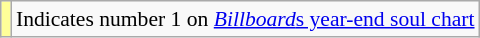<table class="wikitable" style="font-size:90%;">
<tr>
<td style="background-color:#FFFF99"></td>
<td>Indicates number 1 on <a href='#'><em>Billboard</em>s year-end soul chart</a></td>
</tr>
</table>
